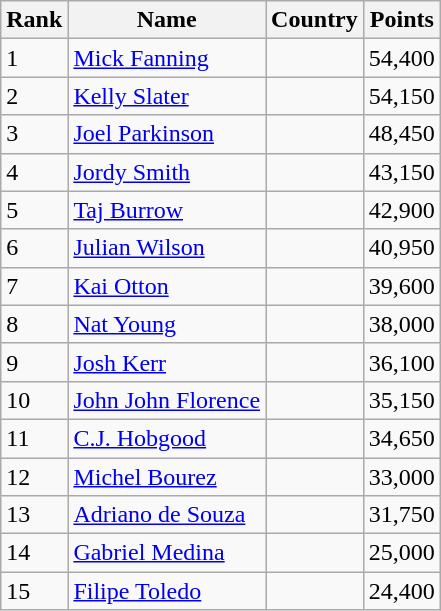<table class="wikitable">
<tr>
<th>Rank</th>
<th>Name</th>
<th>Country</th>
<th>Points</th>
</tr>
<tr>
<td>1</td>
<td align=left><a href='#'>Mick Fanning</a></td>
<td align=left></td>
<td align=left>54,400</td>
</tr>
<tr>
<td>2</td>
<td align=left><a href='#'>Kelly Slater</a></td>
<td align=left></td>
<td align=left>54,150</td>
</tr>
<tr>
<td>3</td>
<td align=left><a href='#'>Joel Parkinson</a></td>
<td align=left></td>
<td align=left>48,450</td>
</tr>
<tr>
<td>4</td>
<td align=left><a href='#'>Jordy Smith</a></td>
<td align=left></td>
<td align=left>43,150</td>
</tr>
<tr>
<td>5</td>
<td align=left><a href='#'>Taj Burrow</a></td>
<td align=left></td>
<td align=left>42,900</td>
</tr>
<tr>
<td>6</td>
<td align=left><a href='#'>Julian Wilson</a></td>
<td align=left></td>
<td align=left>40,950</td>
</tr>
<tr>
<td>7</td>
<td align=left><a href='#'>Kai Otton</a></td>
<td align=left></td>
<td align=left>39,600</td>
</tr>
<tr>
<td>8</td>
<td align=left><a href='#'>Nat Young</a></td>
<td align=left></td>
<td align=left>38,000</td>
</tr>
<tr>
<td>9</td>
<td align=left><a href='#'>Josh Kerr</a></td>
<td align=left></td>
<td align=left>36,100</td>
</tr>
<tr>
<td>10</td>
<td align=left><a href='#'>John John Florence</a></td>
<td align=left></td>
<td align=left>35,150</td>
</tr>
<tr>
<td>11</td>
<td align=left><a href='#'>C.J. Hobgood</a></td>
<td align=left></td>
<td align=left>34,650</td>
</tr>
<tr>
<td>12</td>
<td align=left><a href='#'>Michel Bourez</a></td>
<td align=left></td>
<td align=left>33,000</td>
</tr>
<tr>
<td>13</td>
<td align=left><a href='#'>Adriano de Souza</a></td>
<td align=left></td>
<td align=left>31,750</td>
</tr>
<tr>
<td>14</td>
<td align=left><a href='#'>Gabriel Medina</a></td>
<td align=left></td>
<td align=left>25,000</td>
</tr>
<tr>
<td>15</td>
<td align=left><a href='#'>Filipe Toledo</a></td>
<td align=left></td>
<td align=left>24,400</td>
</tr>
</table>
